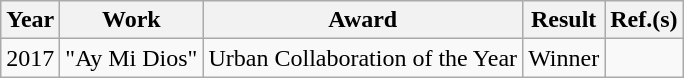<table class="wikitable">
<tr>
<th>Year</th>
<th>Work</th>
<th>Award</th>
<th>Result</th>
<th>Ref.(s)</th>
</tr>
<tr>
<td>2017</td>
<td>"Ay Mi Dios"</td>
<td>Urban Collaboration of the Year</td>
<td>Winner</td>
<td></td>
</tr>
</table>
